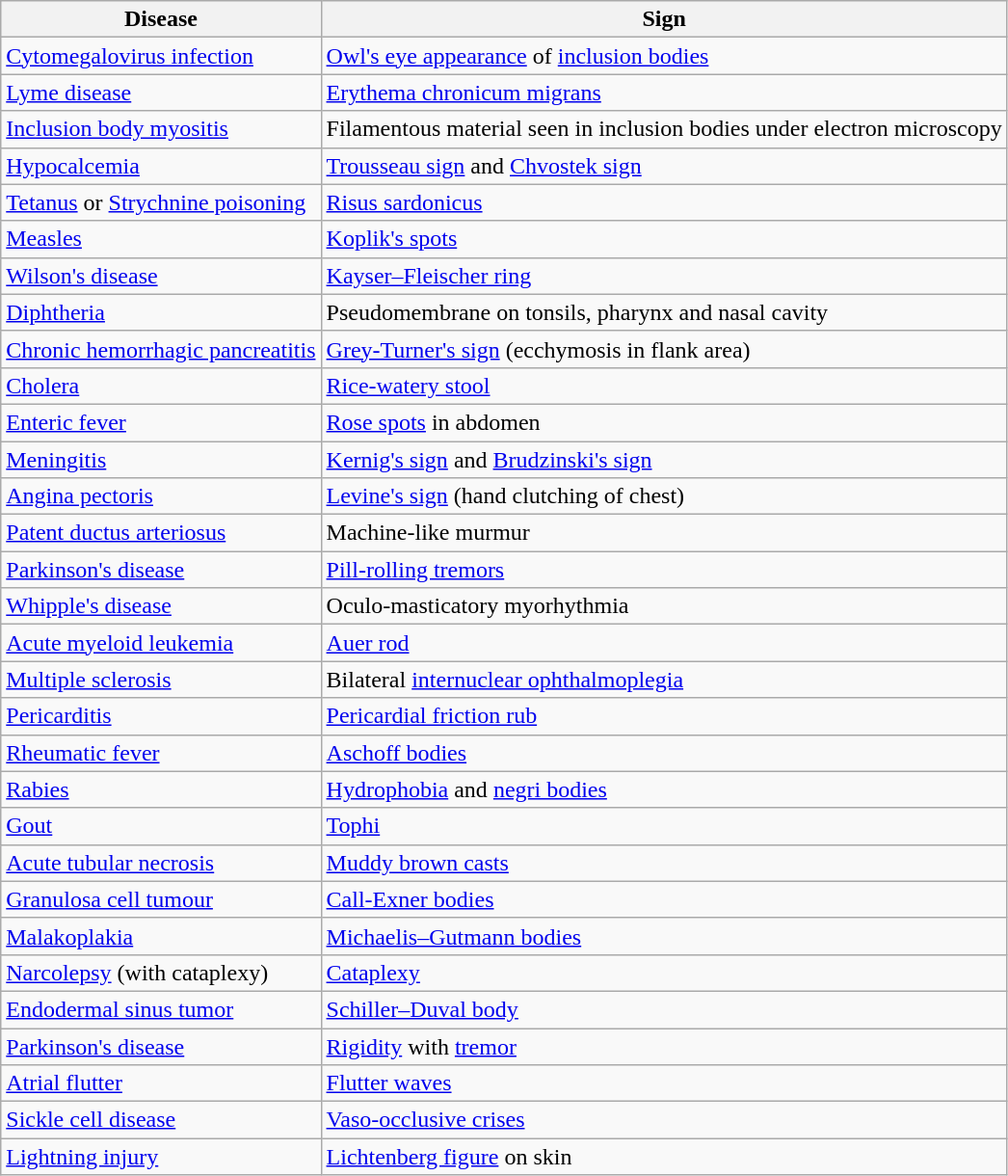<table class="sortable wikitable">
<tr>
<th>Disease</th>
<th>Sign</th>
</tr>
<tr>
<td><a href='#'>Cytomegalovirus infection</a></td>
<td><a href='#'>Owl's eye appearance</a> of <a href='#'>inclusion bodies</a></td>
</tr>
<tr>
<td><a href='#'>Lyme disease</a></td>
<td><a href='#'>Erythema chronicum migrans</a></td>
</tr>
<tr>
<td><a href='#'>Inclusion body myositis</a></td>
<td>Filamentous material seen in inclusion bodies under electron microscopy</td>
</tr>
<tr>
<td><a href='#'>Hypocalcemia</a></td>
<td><a href='#'>Trousseau sign</a> and <a href='#'>Chvostek sign</a></td>
</tr>
<tr>
<td><a href='#'>Tetanus</a> or <a href='#'>Strychnine poisoning</a></td>
<td><a href='#'>Risus sardonicus</a></td>
</tr>
<tr>
<td><a href='#'>Measles</a></td>
<td><a href='#'>Koplik's spots</a></td>
</tr>
<tr>
<td><a href='#'>Wilson's disease</a></td>
<td><a href='#'>Kayser–Fleischer ring</a></td>
</tr>
<tr>
<td><a href='#'>Diphtheria</a></td>
<td>Pseudomembrane on tonsils, pharynx and nasal cavity</td>
</tr>
<tr>
<td><a href='#'>Chronic hemorrhagic pancreatitis</a></td>
<td><a href='#'>Grey-Turner's sign</a> (ecchymosis in flank area)</td>
</tr>
<tr>
<td><a href='#'>Cholera</a></td>
<td><a href='#'>Rice-watery stool</a></td>
</tr>
<tr>
<td><a href='#'>Enteric fever</a></td>
<td><a href='#'>Rose spots</a> in abdomen</td>
</tr>
<tr>
<td><a href='#'>Meningitis</a></td>
<td><a href='#'>Kernig's sign</a> and <a href='#'>Brudzinski's sign</a></td>
</tr>
<tr>
<td><a href='#'>Angina pectoris</a></td>
<td><a href='#'>Levine's sign</a> (hand clutching of chest)</td>
</tr>
<tr>
<td><a href='#'>Patent ductus arteriosus</a></td>
<td>Machine-like murmur</td>
</tr>
<tr>
<td><a href='#'>Parkinson's disease</a></td>
<td><a href='#'>Pill-rolling tremors</a></td>
</tr>
<tr>
<td><a href='#'>Whipple's disease</a></td>
<td>Oculo-masticatory myorhythmia</td>
</tr>
<tr>
<td><a href='#'>Acute myeloid leukemia</a></td>
<td><a href='#'>Auer rod</a></td>
</tr>
<tr>
<td><a href='#'>Multiple sclerosis</a></td>
<td>Bilateral <a href='#'>internuclear ophthalmoplegia</a></td>
</tr>
<tr>
<td><a href='#'>Pericarditis</a></td>
<td><a href='#'>Pericardial friction rub</a></td>
</tr>
<tr>
<td><a href='#'>Rheumatic fever</a></td>
<td><a href='#'>Aschoff bodies</a></td>
</tr>
<tr>
<td><a href='#'>Rabies</a></td>
<td><a href='#'>Hydrophobia</a> and <a href='#'>negri bodies</a></td>
</tr>
<tr>
<td><a href='#'>Gout</a></td>
<td><a href='#'>Tophi</a></td>
</tr>
<tr>
<td><a href='#'>Acute tubular necrosis</a></td>
<td><a href='#'>Muddy brown casts</a></td>
</tr>
<tr>
<td><a href='#'>Granulosa cell tumour</a></td>
<td><a href='#'>Call-Exner bodies</a></td>
</tr>
<tr>
<td><a href='#'>Malakoplakia</a></td>
<td><a href='#'>Michaelis–Gutmann bodies</a></td>
</tr>
<tr>
<td><a href='#'>Narcolepsy</a> (with cataplexy)</td>
<td><a href='#'>Cataplexy</a></td>
</tr>
<tr>
<td><a href='#'>Endodermal sinus tumor</a></td>
<td><a href='#'>Schiller–Duval body</a></td>
</tr>
<tr>
<td><a href='#'>Parkinson's disease</a></td>
<td><a href='#'>Rigidity</a> with <a href='#'>tremor</a></td>
</tr>
<tr>
<td><a href='#'>Atrial flutter</a></td>
<td><a href='#'>Flutter waves</a></td>
</tr>
<tr>
<td><a href='#'>Sickle cell disease</a></td>
<td><a href='#'>Vaso-occlusive crises</a></td>
</tr>
<tr>
<td><a href='#'>Lightning injury</a></td>
<td><a href='#'>Lichtenberg figure</a> on skin</td>
</tr>
</table>
